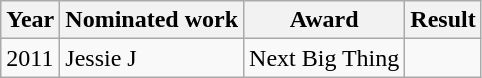<table class="wikitable">
<tr>
<th>Year</th>
<th>Nominated work</th>
<th>Award</th>
<th>Result</th>
</tr>
<tr>
<td rowspan="1">2011</td>
<td rowspan="1">Jessie J</td>
<td>Next Big Thing</td>
<td></td>
</tr>
</table>
